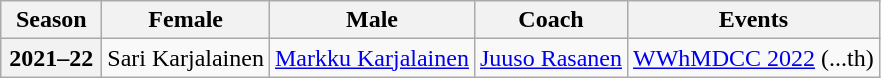<table class="wikitable">
<tr>
<th scope="col" width=60>Season</th>
<th scope="col">Female</th>
<th scope="col">Male</th>
<th scope="col">Coach</th>
<th scope="col">Events</th>
</tr>
<tr>
<th scope="row">2021–22</th>
<td>Sari Karjalainen</td>
<td><a href='#'>Markku Karjalainen</a></td>
<td><a href='#'>Juuso Rasanen</a></td>
<td><a href='#'>WWhMDCC 2022</a> (...th)</td>
</tr>
</table>
